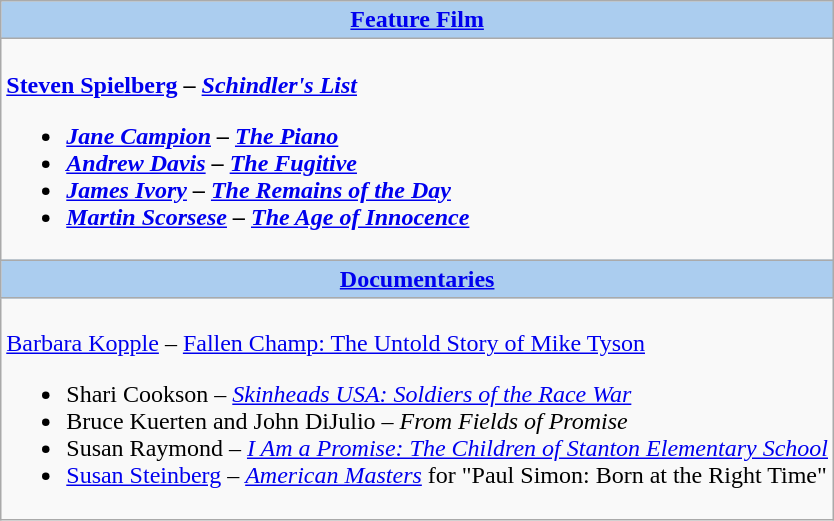<table class=wikitable style="width="100%">
<tr>
<th colspan="2" style="background:#abcdef;"><a href='#'>Feature Film</a></th>
</tr>
<tr>
<td colspan="2" style="vertical-align:top;"><br><strong><a href='#'>Steven Spielberg</a> – <em><a href='#'>Schindler's List</a><strong><em><ul><li><a href='#'>Jane Campion</a> – </em><a href='#'>The Piano</a><em></li><li><a href='#'>Andrew Davis</a> – </em><a href='#'>The Fugitive</a><em></li><li><a href='#'>James Ivory</a> – </em><a href='#'>The Remains of the Day</a><em></li><li><a href='#'>Martin Scorsese</a> – </em><a href='#'>The Age of Innocence</a><em></li></ul></td>
</tr>
<tr>
<th colspan="2" style="background:#abcdef;"><a href='#'>Documentaries</a></th>
</tr>
<tr>
<td colspan="2" style="vertical-align:top;"><br></strong><a href='#'>Barbara Kopple</a> – </em><a href='#'>Fallen Champ: The Untold Story of Mike Tyson</a></em></strong><ul><li>Shari Cookson – <em><a href='#'>Skinheads USA: Soldiers of the Race War</a></em></li><li>Bruce Kuerten and John DiJulio – <em>From Fields of Promise</em></li><li>Susan Raymond – <em><a href='#'>I Am a Promise: The Children of Stanton Elementary School</a></em></li><li><a href='#'>Susan Steinberg</a> – <em><a href='#'>American Masters</a></em> for "Paul Simon: Born at the Right Time"</li></ul></td>
</tr>
</table>
